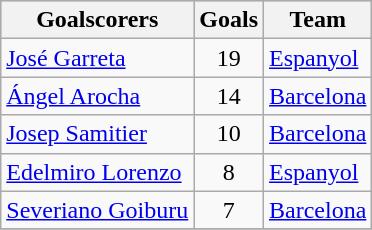<table class="wikitable sortable" class="wikitable">
<tr style="background:#ccc; text-align:center;">
<th>Goalscorers</th>
<th>Goals</th>
<th>Team</th>
</tr>
<tr>
<td> <a href='#'>José Garreta</a></td>
<td style="text-align:center;">19</td>
<td><a href='#'>Espanyol</a></td>
</tr>
<tr>
<td> <a href='#'>Ángel Arocha</a></td>
<td style="text-align:center;">14</td>
<td><a href='#'>Barcelona</a></td>
</tr>
<tr>
<td> <a href='#'>Josep Samitier</a></td>
<td style="text-align:center;">10</td>
<td><a href='#'>Barcelona</a></td>
</tr>
<tr>
<td> <a href='#'>Edelmiro Lorenzo</a></td>
<td style="text-align:center;">8</td>
<td><a href='#'>Espanyol</a></td>
</tr>
<tr>
<td> <a href='#'>Severiano Goiburu</a></td>
<td style="text-align:center;">7</td>
<td><a href='#'>Barcelona</a></td>
</tr>
<tr>
</tr>
</table>
